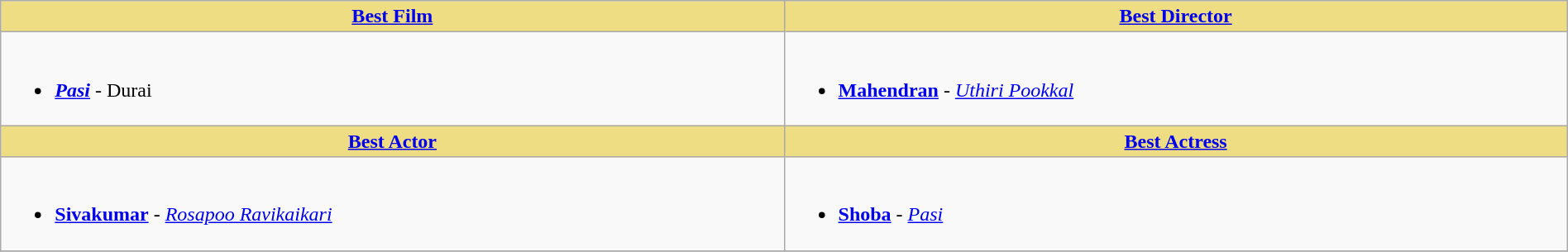<table class="wikitable" width=100% |>
<tr>
<th !  style="background:#eedd82; text-align:center; width:50%;"><a href='#'>Best Film</a></th>
<th !  style="background:#eedd82; text-align:center; width:50%;"><a href='#'>Best Director</a></th>
</tr>
<tr>
<td valign="top"><br><ul><li><strong><em><a href='#'>Pasi</a></em></strong> - Durai</li></ul></td>
<td valign="top"><br><ul><li><strong><a href='#'>Mahendran</a></strong> - <em><a href='#'>Uthiri Pookkal</a></em></li></ul></td>
</tr>
<tr>
<th !  style="background:#eedd82; text-align:center; width:50%;"><a href='#'>Best Actor</a></th>
<th !  style="background:#eedd82; text-align:center; width:50%;"><a href='#'>Best Actress</a></th>
</tr>
<tr>
<td valign="top"><br><ul><li><strong><a href='#'>Sivakumar</a></strong> - <em><a href='#'>Rosapoo Ravikaikari</a></em></li></ul></td>
<td valign="top"><br><ul><li><strong><a href='#'>Shoba</a></strong> - <em><a href='#'>Pasi</a></em></li></ul></td>
</tr>
<tr>
</tr>
</table>
